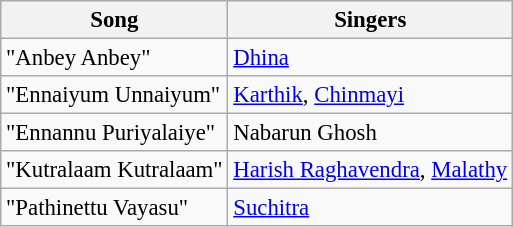<table class="wikitable" style="font-size:95%;">
<tr>
<th>Song</th>
<th>Singers</th>
</tr>
<tr>
<td>"Anbey Anbey"</td>
<td><a href='#'>Dhina</a></td>
</tr>
<tr>
<td>"Ennaiyum Unnaiyum"</td>
<td><a href='#'>Karthik</a>, <a href='#'>Chinmayi</a></td>
</tr>
<tr>
<td>"Ennannu Puriyalaiye"</td>
<td>Nabarun Ghosh</td>
</tr>
<tr>
<td>"Kutralaam Kutralaam"</td>
<td><a href='#'>Harish Raghavendra</a>, <a href='#'>Malathy</a></td>
</tr>
<tr>
<td>"Pathinettu Vayasu"</td>
<td><a href='#'>Suchitra</a></td>
</tr>
</table>
